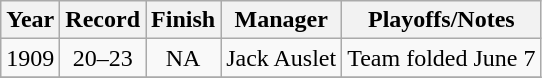<table class="wikitable" style="text-align:center">
<tr align=center>
<th>Year</th>
<th>Record</th>
<th>Finish</th>
<th>Manager</th>
<th>Playoffs/Notes</th>
</tr>
<tr align=center>
<td>1909</td>
<td>20–23</td>
<td>NA</td>
<td>Jack Auslet</td>
<td>Team folded June 7</td>
</tr>
<tr align=center>
</tr>
</table>
